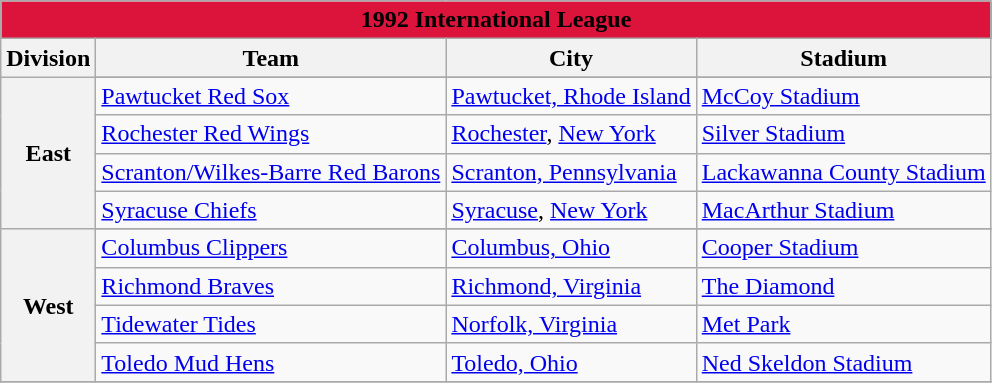<table class="wikitable" style="width:auto">
<tr>
<td bgcolor="#DC143C" align="center" colspan="7"><strong><span>1992 International League</span></strong></td>
</tr>
<tr>
<th>Division</th>
<th>Team</th>
<th>City</th>
<th>Stadium</th>
</tr>
<tr>
<th rowspan="5">East</th>
</tr>
<tr>
<td><a href='#'>Pawtucket Red Sox</a></td>
<td><a href='#'>Pawtucket, Rhode Island</a></td>
<td><a href='#'>McCoy Stadium</a></td>
</tr>
<tr>
<td><a href='#'>Rochester Red Wings</a></td>
<td><a href='#'>Rochester</a>, <a href='#'>New York</a></td>
<td><a href='#'>Silver Stadium</a></td>
</tr>
<tr>
<td><a href='#'>Scranton/Wilkes-Barre Red Barons</a></td>
<td><a href='#'>Scranton, Pennsylvania</a></td>
<td><a href='#'>Lackawanna County Stadium</a></td>
</tr>
<tr>
<td><a href='#'>Syracuse Chiefs</a></td>
<td><a href='#'>Syracuse</a>, <a href='#'>New York</a></td>
<td><a href='#'>MacArthur Stadium</a></td>
</tr>
<tr>
<th rowspan="5">West</th>
</tr>
<tr>
<td><a href='#'>Columbus Clippers</a></td>
<td><a href='#'>Columbus, Ohio</a></td>
<td><a href='#'>Cooper Stadium</a></td>
</tr>
<tr>
<td><a href='#'>Richmond Braves</a></td>
<td><a href='#'>Richmond, Virginia</a></td>
<td><a href='#'>The Diamond</a></td>
</tr>
<tr>
<td><a href='#'>Tidewater Tides</a></td>
<td><a href='#'>Norfolk, Virginia</a></td>
<td><a href='#'>Met Park</a></td>
</tr>
<tr>
<td><a href='#'>Toledo Mud Hens</a></td>
<td><a href='#'>Toledo, Ohio</a></td>
<td><a href='#'>Ned Skeldon Stadium</a></td>
</tr>
<tr>
</tr>
</table>
